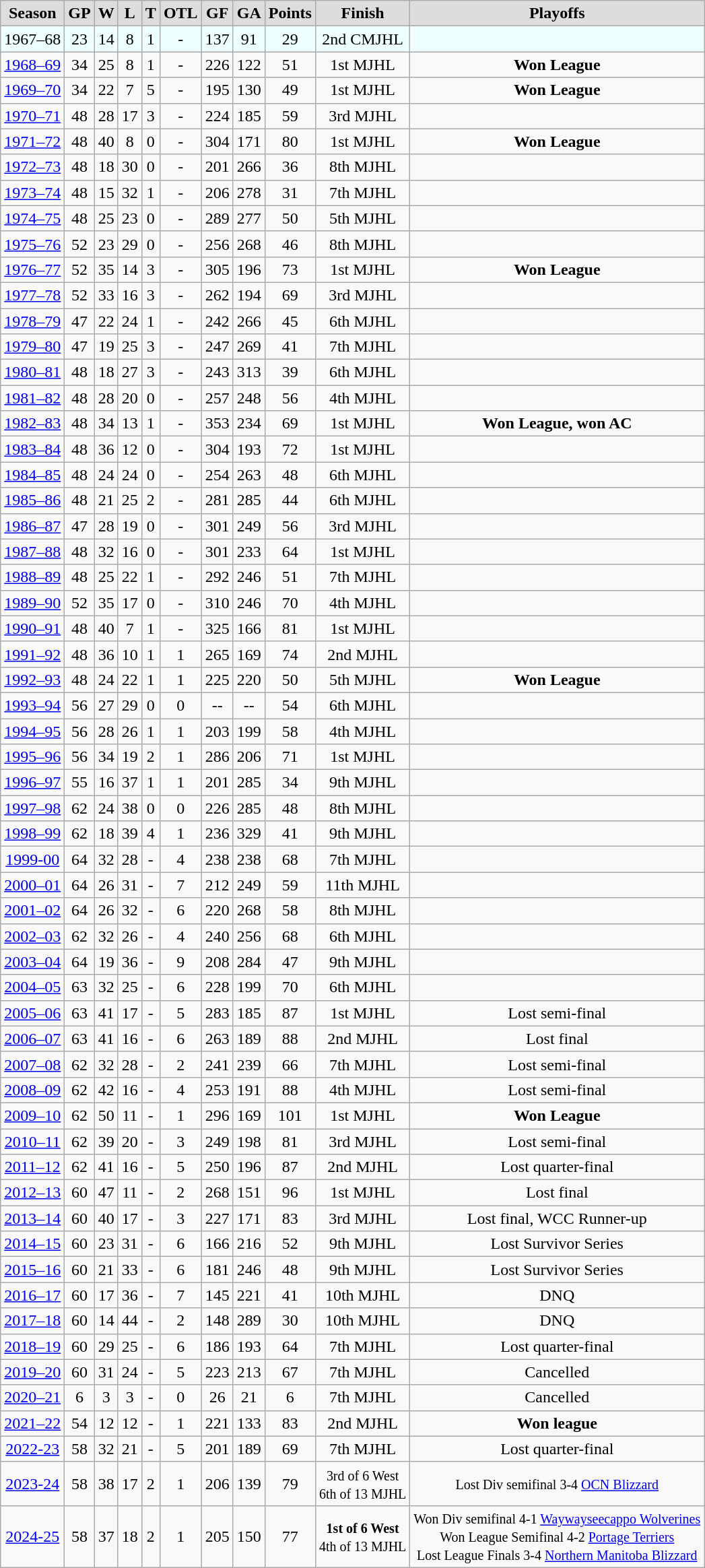<table class="wikitable">
<tr align="center"  bgcolor="#dddddd">
<td><strong>Season</strong></td>
<td><strong>GP </strong></td>
<td><strong> W </strong></td>
<td><strong> L </strong></td>
<td><strong> T </strong></td>
<td><strong>OTL</strong></td>
<td><strong>GF </strong></td>
<td><strong>GA </strong></td>
<td><strong>Points</strong></td>
<td><strong>Finish</strong></td>
<td><strong>Playoffs</strong></td>
</tr>
<tr align="center" bgcolor="#eeffff">
<td>1967–68</td>
<td>23</td>
<td>14</td>
<td>8</td>
<td>1</td>
<td>-</td>
<td>137</td>
<td>91</td>
<td>29</td>
<td>2nd CMJHL</td>
<td></td>
</tr>
<tr align="center">
<td><a href='#'>1968–69</a></td>
<td>34</td>
<td>25</td>
<td>8</td>
<td>1</td>
<td>-</td>
<td>226</td>
<td>122</td>
<td>51</td>
<td>1st MJHL</td>
<td><strong>Won League</strong></td>
</tr>
<tr align="center">
<td><a href='#'>1969–70</a></td>
<td>34</td>
<td>22</td>
<td>7</td>
<td>5</td>
<td>-</td>
<td>195</td>
<td>130</td>
<td>49</td>
<td>1st MJHL</td>
<td><strong>Won League</strong></td>
</tr>
<tr align="center">
<td><a href='#'>1970–71</a></td>
<td>48</td>
<td>28</td>
<td>17</td>
<td>3</td>
<td>-</td>
<td>224</td>
<td>185</td>
<td>59</td>
<td>3rd MJHL</td>
<td></td>
</tr>
<tr align="center">
<td><a href='#'>1971–72</a></td>
<td>48</td>
<td>40</td>
<td>8</td>
<td>0</td>
<td>-</td>
<td>304</td>
<td>171</td>
<td>80</td>
<td>1st MJHL</td>
<td><strong>Won League</strong></td>
</tr>
<tr align="center">
<td><a href='#'>1972–73</a></td>
<td>48</td>
<td>18</td>
<td>30</td>
<td>0</td>
<td>-</td>
<td>201</td>
<td>266</td>
<td>36</td>
<td>8th MJHL</td>
<td></td>
</tr>
<tr align="center">
<td><a href='#'>1973–74</a></td>
<td>48</td>
<td>15</td>
<td>32</td>
<td>1</td>
<td>-</td>
<td>206</td>
<td>278</td>
<td>31</td>
<td>7th MJHL</td>
<td></td>
</tr>
<tr align="center">
<td><a href='#'>1974–75</a></td>
<td>48</td>
<td>25</td>
<td>23</td>
<td>0</td>
<td>-</td>
<td>289</td>
<td>277</td>
<td>50</td>
<td>5th MJHL</td>
<td></td>
</tr>
<tr align="center">
<td><a href='#'>1975–76</a></td>
<td>52</td>
<td>23</td>
<td>29</td>
<td>0</td>
<td>-</td>
<td>256</td>
<td>268</td>
<td>46</td>
<td>8th MJHL</td>
<td></td>
</tr>
<tr align="center">
<td><a href='#'>1976–77</a></td>
<td>52</td>
<td>35</td>
<td>14</td>
<td>3</td>
<td>-</td>
<td>305</td>
<td>196</td>
<td>73</td>
<td>1st MJHL</td>
<td><strong>Won League</strong></td>
</tr>
<tr align="center">
<td><a href='#'>1977–78</a></td>
<td>52</td>
<td>33</td>
<td>16</td>
<td>3</td>
<td>-</td>
<td>262</td>
<td>194</td>
<td>69</td>
<td>3rd MJHL</td>
<td></td>
</tr>
<tr align="center">
<td><a href='#'>1978–79</a></td>
<td>47</td>
<td>22</td>
<td>24</td>
<td>1</td>
<td>-</td>
<td>242</td>
<td>266</td>
<td>45</td>
<td>6th MJHL</td>
<td></td>
</tr>
<tr align="center">
<td><a href='#'>1979–80</a></td>
<td>47</td>
<td>19</td>
<td>25</td>
<td>3</td>
<td>-</td>
<td>247</td>
<td>269</td>
<td>41</td>
<td>7th MJHL</td>
<td></td>
</tr>
<tr align="center">
<td><a href='#'>1980–81</a></td>
<td>48</td>
<td>18</td>
<td>27</td>
<td>3</td>
<td>-</td>
<td>243</td>
<td>313</td>
<td>39</td>
<td>6th MJHL</td>
<td></td>
</tr>
<tr align="center">
<td><a href='#'>1981–82</a></td>
<td>48</td>
<td>28</td>
<td>20</td>
<td>0</td>
<td>-</td>
<td>257</td>
<td>248</td>
<td>56</td>
<td>4th MJHL</td>
<td></td>
</tr>
<tr align="center">
<td><a href='#'>1982–83</a></td>
<td>48</td>
<td>34</td>
<td>13</td>
<td>1</td>
<td>-</td>
<td>353</td>
<td>234</td>
<td>69</td>
<td>1st MJHL</td>
<td><strong>Won League, won AC</strong></td>
</tr>
<tr align="center">
<td><a href='#'>1983–84</a></td>
<td>48</td>
<td>36</td>
<td>12</td>
<td>0</td>
<td>-</td>
<td>304</td>
<td>193</td>
<td>72</td>
<td>1st MJHL</td>
<td></td>
</tr>
<tr align="center">
<td><a href='#'>1984–85</a></td>
<td>48</td>
<td>24</td>
<td>24</td>
<td>0</td>
<td>-</td>
<td>254</td>
<td>263</td>
<td>48</td>
<td>6th MJHL</td>
<td></td>
</tr>
<tr align="center">
<td><a href='#'>1985–86</a></td>
<td>48</td>
<td>21</td>
<td>25</td>
<td>2</td>
<td>-</td>
<td>281</td>
<td>285</td>
<td>44</td>
<td>6th MJHL</td>
<td></td>
</tr>
<tr align="center">
<td><a href='#'>1986–87</a></td>
<td>47</td>
<td>28</td>
<td>19</td>
<td>0</td>
<td>-</td>
<td>301</td>
<td>249</td>
<td>56</td>
<td>3rd MJHL</td>
<td></td>
</tr>
<tr align="center">
<td><a href='#'>1987–88</a></td>
<td>48</td>
<td>32</td>
<td>16</td>
<td>0</td>
<td>-</td>
<td>301</td>
<td>233</td>
<td>64</td>
<td>1st MJHL</td>
<td></td>
</tr>
<tr align="center">
<td><a href='#'>1988–89</a></td>
<td>48</td>
<td>25</td>
<td>22</td>
<td>1</td>
<td>-</td>
<td>292</td>
<td>246</td>
<td>51</td>
<td>7th MJHL</td>
<td></td>
</tr>
<tr align="center">
<td><a href='#'>1989–90</a></td>
<td>52</td>
<td>35</td>
<td>17</td>
<td>0</td>
<td>-</td>
<td>310</td>
<td>246</td>
<td>70</td>
<td>4th MJHL</td>
<td></td>
</tr>
<tr align="center">
<td><a href='#'>1990–91</a></td>
<td>48</td>
<td>40</td>
<td>7</td>
<td>1</td>
<td>-</td>
<td>325</td>
<td>166</td>
<td>81</td>
<td>1st MJHL</td>
<td></td>
</tr>
<tr align="center">
<td><a href='#'>1991–92</a></td>
<td>48</td>
<td>36</td>
<td>10</td>
<td>1</td>
<td>1</td>
<td>265</td>
<td>169</td>
<td>74</td>
<td>2nd MJHL</td>
<td></td>
</tr>
<tr align="center">
<td><a href='#'>1992–93</a></td>
<td>48</td>
<td>24</td>
<td>22</td>
<td>1</td>
<td>1</td>
<td>225</td>
<td>220</td>
<td>50</td>
<td>5th MJHL</td>
<td><strong>Won League</strong></td>
</tr>
<tr align="center">
<td><a href='#'>1993–94</a></td>
<td>56</td>
<td>27</td>
<td>29</td>
<td>0</td>
<td>0</td>
<td>--</td>
<td>--</td>
<td>54</td>
<td>6th MJHL</td>
<td></td>
</tr>
<tr align="center">
<td><a href='#'>1994–95</a></td>
<td>56</td>
<td>28</td>
<td>26</td>
<td>1</td>
<td>1</td>
<td>203</td>
<td>199</td>
<td>58</td>
<td>4th MJHL</td>
<td></td>
</tr>
<tr align="center">
<td><a href='#'>1995–96</a></td>
<td>56</td>
<td>34</td>
<td>19</td>
<td>2</td>
<td>1</td>
<td>286</td>
<td>206</td>
<td>71</td>
<td>1st MJHL</td>
<td></td>
</tr>
<tr align="center">
<td><a href='#'>1996–97</a></td>
<td>55</td>
<td>16</td>
<td>37</td>
<td>1</td>
<td>1</td>
<td>201</td>
<td>285</td>
<td>34</td>
<td>9th MJHL</td>
<td></td>
</tr>
<tr align="center">
<td><a href='#'>1997–98</a></td>
<td>62</td>
<td>24</td>
<td>38</td>
<td>0</td>
<td>0</td>
<td>226</td>
<td>285</td>
<td>48</td>
<td>8th MJHL</td>
<td></td>
</tr>
<tr align="center">
<td><a href='#'>1998–99</a></td>
<td>62</td>
<td>18</td>
<td>39</td>
<td>4</td>
<td>1</td>
<td>236</td>
<td>329</td>
<td>41</td>
<td>9th MJHL</td>
<td></td>
</tr>
<tr align="center">
<td><a href='#'>1999-00</a></td>
<td>64</td>
<td>32</td>
<td>28</td>
<td>-</td>
<td>4</td>
<td>238</td>
<td>238</td>
<td>68</td>
<td>7th MJHL</td>
<td></td>
</tr>
<tr align="center">
<td><a href='#'>2000–01</a></td>
<td>64</td>
<td>26</td>
<td>31</td>
<td>-</td>
<td>7</td>
<td>212</td>
<td>249</td>
<td>59</td>
<td>11th MJHL</td>
<td></td>
</tr>
<tr align="center">
<td><a href='#'>2001–02</a></td>
<td>64</td>
<td>26</td>
<td>32</td>
<td>-</td>
<td>6</td>
<td>220</td>
<td>268</td>
<td>58</td>
<td>8th MJHL</td>
<td></td>
</tr>
<tr align="center">
<td><a href='#'>2002–03</a></td>
<td>62</td>
<td>32</td>
<td>26</td>
<td>-</td>
<td>4</td>
<td>240</td>
<td>256</td>
<td>68</td>
<td>6th MJHL</td>
<td></td>
</tr>
<tr align="center">
<td><a href='#'>2003–04</a></td>
<td>64</td>
<td>19</td>
<td>36</td>
<td>-</td>
<td>9</td>
<td>208</td>
<td>284</td>
<td>47</td>
<td>9th MJHL</td>
<td></td>
</tr>
<tr align="center">
<td><a href='#'>2004–05</a></td>
<td>63</td>
<td>32</td>
<td>25</td>
<td>-</td>
<td>6</td>
<td>228</td>
<td>199</td>
<td>70</td>
<td>6th MJHL</td>
<td></td>
</tr>
<tr align="center">
<td><a href='#'>2005–06</a></td>
<td>63</td>
<td>41</td>
<td>17</td>
<td>-</td>
<td>5</td>
<td>283</td>
<td>185</td>
<td>87</td>
<td>1st MJHL</td>
<td>Lost semi-final</td>
</tr>
<tr align="center">
<td><a href='#'>2006–07</a></td>
<td>63</td>
<td>41</td>
<td>16</td>
<td>-</td>
<td>6</td>
<td>263</td>
<td>189</td>
<td>88</td>
<td>2nd MJHL</td>
<td>Lost final</td>
</tr>
<tr align="center">
<td><a href='#'>2007–08</a></td>
<td>62</td>
<td>32</td>
<td>28</td>
<td>-</td>
<td>2</td>
<td>241</td>
<td>239</td>
<td>66</td>
<td>7th MJHL</td>
<td>Lost semi-final</td>
</tr>
<tr align="center">
<td><a href='#'>2008–09</a></td>
<td>62</td>
<td>42</td>
<td>16</td>
<td>-</td>
<td>4</td>
<td>253</td>
<td>191</td>
<td>88</td>
<td>4th MJHL</td>
<td>Lost semi-final</td>
</tr>
<tr align="center">
<td><a href='#'>2009–10</a></td>
<td>62</td>
<td>50</td>
<td>11</td>
<td>-</td>
<td>1</td>
<td>296</td>
<td>169</td>
<td>101</td>
<td>1st MJHL</td>
<td><strong>Won League</strong></td>
</tr>
<tr align="center">
<td><a href='#'>2010–11</a></td>
<td>62</td>
<td>39</td>
<td>20</td>
<td>-</td>
<td>3</td>
<td>249</td>
<td>198</td>
<td>81</td>
<td>3rd MJHL</td>
<td>Lost semi-final</td>
</tr>
<tr align="center">
<td><a href='#'>2011–12</a></td>
<td>62</td>
<td>41</td>
<td>16</td>
<td>-</td>
<td>5</td>
<td>250</td>
<td>196</td>
<td>87</td>
<td>2nd MJHL</td>
<td>Lost quarter-final</td>
</tr>
<tr align="center">
<td><a href='#'>2012–13</a></td>
<td>60</td>
<td>47</td>
<td>11</td>
<td>-</td>
<td>2</td>
<td>268</td>
<td>151</td>
<td>96</td>
<td>1st MJHL</td>
<td>Lost final</td>
</tr>
<tr align="center">
<td><a href='#'>2013–14</a></td>
<td>60</td>
<td>40</td>
<td>17</td>
<td>-</td>
<td>3</td>
<td>227</td>
<td>171</td>
<td>83</td>
<td>3rd MJHL</td>
<td>Lost final, WCC Runner-up</td>
</tr>
<tr align="center">
<td><a href='#'>2014–15</a></td>
<td>60</td>
<td>23</td>
<td>31</td>
<td>-</td>
<td>6</td>
<td>166</td>
<td>216</td>
<td>52</td>
<td>9th MJHL</td>
<td>Lost Survivor Series</td>
</tr>
<tr align="center">
<td><a href='#'>2015–16</a></td>
<td>60</td>
<td>21</td>
<td>33</td>
<td>-</td>
<td>6</td>
<td>181</td>
<td>246</td>
<td>48</td>
<td>9th MJHL</td>
<td>Lost Survivor Series</td>
</tr>
<tr align="center">
<td><a href='#'>2016–17</a></td>
<td>60</td>
<td>17</td>
<td>36</td>
<td>-</td>
<td>7</td>
<td>145</td>
<td>221</td>
<td>41</td>
<td>10th MJHL</td>
<td>DNQ</td>
</tr>
<tr align="center">
<td><a href='#'>2017–18</a></td>
<td>60</td>
<td>14</td>
<td>44</td>
<td>-</td>
<td>2</td>
<td>148</td>
<td>289</td>
<td>30</td>
<td>10th MJHL</td>
<td>DNQ</td>
</tr>
<tr align="center">
<td><a href='#'>2018–19</a></td>
<td>60</td>
<td>29</td>
<td>25</td>
<td>-</td>
<td>6</td>
<td>186</td>
<td>193</td>
<td>64</td>
<td>7th MJHL</td>
<td>Lost quarter-final</td>
</tr>
<tr align="center">
<td><a href='#'>2019–20</a></td>
<td>60</td>
<td>31</td>
<td>24</td>
<td>-</td>
<td>5</td>
<td>223</td>
<td>213</td>
<td>67</td>
<td>7th MJHL</td>
<td>Cancelled</td>
</tr>
<tr align="center">
<td><a href='#'>2020–21</a></td>
<td>6</td>
<td>3</td>
<td>3</td>
<td>-</td>
<td>0</td>
<td>26</td>
<td>21</td>
<td>6</td>
<td>7th MJHL</td>
<td>Cancelled</td>
</tr>
<tr align="center">
<td><a href='#'>2021–22</a></td>
<td>54</td>
<td>12</td>
<td>12</td>
<td>-</td>
<td>1</td>
<td>221</td>
<td>133</td>
<td>83</td>
<td>2nd MJHL</td>
<td><strong>Won league</strong></td>
</tr>
<tr align="center">
<td><a href='#'>2022-23</a></td>
<td>58</td>
<td>32</td>
<td>21</td>
<td>-</td>
<td>5</td>
<td>201</td>
<td>189</td>
<td>69</td>
<td>7th MJHL</td>
<td>Lost quarter-final</td>
</tr>
<tr align="center">
<td><a href='#'>2023-24</a></td>
<td>58</td>
<td>38</td>
<td>17</td>
<td>2</td>
<td>1</td>
<td>206</td>
<td>139</td>
<td>79</td>
<td><small>3rd of 6 West<br>6th of 13 MJHL</small></td>
<td><small>Lost Div semifinal 3-4 <a href='#'>OCN Blizzard</a></small></td>
</tr>
<tr align="center">
<td><a href='#'>2024-25</a></td>
<td>58</td>
<td>37</td>
<td>18</td>
<td>2</td>
<td>1</td>
<td>205</td>
<td>150</td>
<td>77</td>
<td><small><strong>1st of 6 West</strong><br>4th of 13 MJHL</small></td>
<td><small>Won Div semifinal 4-1 <a href='#'>Waywayseecappo Wolverines</a><br>Won League Semifinal 4-2 <a href='#'>Portage Terriers</a><br>Lost League Finals 3-4 <a href='#'>Northern Manitoba Blizzard</a></small></td>
</tr>
</table>
